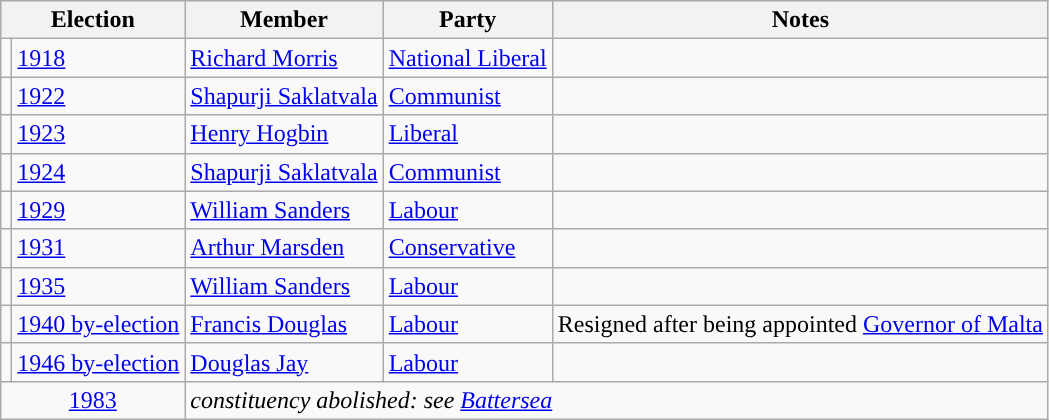<table class="wikitable">
<tr>
<th colspan="2">Election</th>
<th>Member</th>
<th>Party</th>
<th>Notes</th>
</tr>
<tr>
<td style="color:inherit;background-color: "></td>
<td><a href='#'>1918</a></td>
<td><a href='#'>Richard Morris</a></td>
<td><a href='#'>National Liberal</a></td>
<td></td>
</tr>
<tr>
<td style="color:inherit;background-color: "></td>
<td><a href='#'>1922</a></td>
<td><a href='#'>Shapurji Saklatvala</a></td>
<td><a href='#'>Communist</a></td>
<td></td>
</tr>
<tr>
<td style="color:inherit;background-color: "></td>
<td><a href='#'>1923</a></td>
<td><a href='#'>Henry Hogbin</a></td>
<td><a href='#'>Liberal</a></td>
<td></td>
</tr>
<tr>
<td style="color:inherit;background-color: "></td>
<td><a href='#'>1924</a></td>
<td><a href='#'>Shapurji Saklatvala</a></td>
<td><a href='#'>Communist</a></td>
<td></td>
</tr>
<tr>
<td style="color:inherit;background-color: "></td>
<td><a href='#'>1929</a></td>
<td><a href='#'>William Sanders</a></td>
<td><a href='#'>Labour</a></td>
<td></td>
</tr>
<tr>
<td style="color:inherit;background-color: "></td>
<td><a href='#'>1931</a></td>
<td><a href='#'>Arthur Marsden</a></td>
<td><a href='#'>Conservative</a></td>
<td></td>
</tr>
<tr>
<td style="color:inherit;background-color: "></td>
<td><a href='#'>1935</a></td>
<td><a href='#'>William Sanders</a></td>
<td><a href='#'>Labour</a></td>
<td></td>
</tr>
<tr>
<td style="color:inherit;background-color: "></td>
<td><a href='#'>1940 by-election</a></td>
<td><a href='#'>Francis Douglas</a></td>
<td><a href='#'>Labour</a></td>
<td>Resigned after being appointed <a href='#'>Governor of Malta</a></td>
</tr>
<tr>
<td style="color:inherit;background-color: "></td>
<td><a href='#'>1946 by-election</a></td>
<td><a href='#'>Douglas Jay</a></td>
<td><a href='#'>Labour</a></td>
<td></td>
</tr>
<tr>
<td colspan="2" align="center"><a href='#'>1983</a></td>
<td colspan="3"><em>constituency abolished: see <a href='#'>Battersea</a></em></td>
</tr>
</table>
